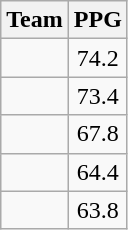<table class=wikitable>
<tr>
<th>Team</th>
<th>PPG</th>
</tr>
<tr>
<td></td>
<td align=center>74.2</td>
</tr>
<tr>
<td></td>
<td align=center>73.4</td>
</tr>
<tr>
<td></td>
<td align=center>67.8</td>
</tr>
<tr>
<td></td>
<td align=center>64.4</td>
</tr>
<tr>
<td></td>
<td align=center>63.8</td>
</tr>
</table>
